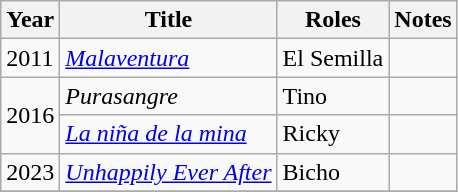<table class="wikitable sortable">
<tr>
<th>Year</th>
<th>Title</th>
<th>Roles</th>
<th>Notes</th>
</tr>
<tr>
<td>2011</td>
<td><em><a href='#'>Malaventura</a></em></td>
<td>El Semilla</td>
<td></td>
</tr>
<tr>
<td rowspan="2">2016</td>
<td><em>Purasangre</em></td>
<td>Tino</td>
<td></td>
</tr>
<tr>
<td><em><a href='#'>La niña de la mina</a></em></td>
<td>Ricky</td>
<td></td>
</tr>
<tr>
<td>2023</td>
<td><em><a href='#'>Unhappily Ever After</a></em></td>
<td>Bicho</td>
<td></td>
</tr>
<tr>
</tr>
</table>
